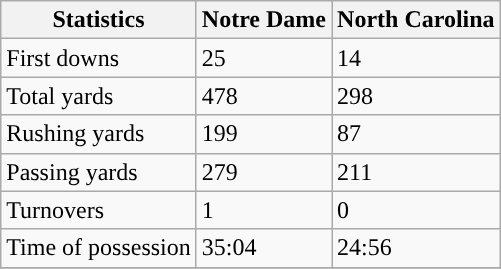<table class="wikitable">
<tr>
<th>Statistics</th>
<th>Notre Dame</th>
<th>North Carolina</th>
</tr>
<tr>
<td>First downs</td>
<td>25</td>
<td>14</td>
</tr>
<tr>
<td>Total yards</td>
<td>478</td>
<td>298</td>
</tr>
<tr>
<td>Rushing yards</td>
<td>199</td>
<td>87</td>
</tr>
<tr>
<td>Passing yards</td>
<td>279</td>
<td>211</td>
</tr>
<tr>
<td>Turnovers</td>
<td>1</td>
<td>0</td>
</tr>
<tr>
<td>Time of possession</td>
<td>35:04</td>
<td>24:56</td>
</tr>
<tr>
</tr>
</table>
